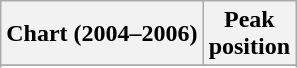<table class="wikitable sortable plainrowheaders" style="text-align:center">
<tr>
<th scope="col">Chart (2004–2006)</th>
<th scope="col">Peak<br>position</th>
</tr>
<tr>
</tr>
<tr>
</tr>
<tr>
</tr>
<tr>
</tr>
</table>
